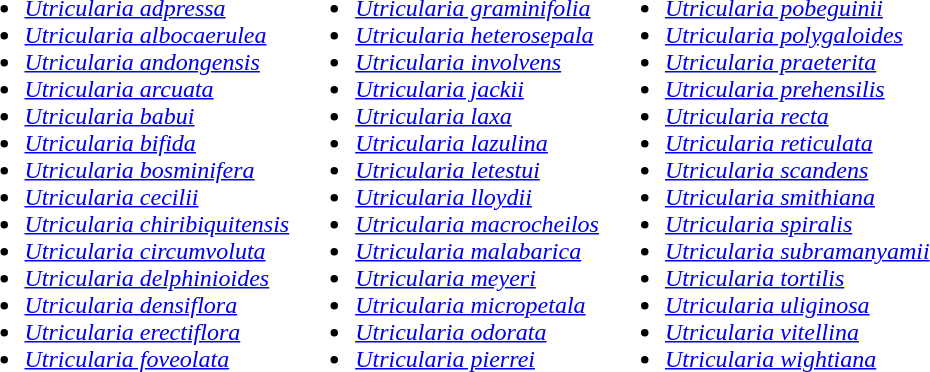<table>
<tr>
<td valign=top><br><ul><li><em><a href='#'>Utricularia adpressa</a></em></li><li><em><a href='#'>Utricularia albocaerulea</a></em></li><li><em><a href='#'>Utricularia andongensis</a></em></li><li><em><a href='#'>Utricularia arcuata</a></em></li><li><em><a href='#'>Utricularia babui</a></em></li><li><em><a href='#'>Utricularia bifida</a></em></li><li><em><a href='#'>Utricularia bosminifera</a></em></li><li><em><a href='#'>Utricularia cecilii</a></em></li><li><em><a href='#'>Utricularia chiribiquitensis</a></em></li><li><em><a href='#'>Utricularia circumvoluta</a></em></li><li><em><a href='#'>Utricularia delphinioides</a></em></li><li><em><a href='#'>Utricularia densiflora</a></em></li><li><em><a href='#'>Utricularia erectiflora</a></em></li><li><em><a href='#'>Utricularia foveolata</a></em></li></ul></td>
<td valign=top><br><ul><li><em><a href='#'>Utricularia graminifolia</a></em></li><li><em><a href='#'>Utricularia heterosepala</a></em></li><li><em><a href='#'>Utricularia involvens</a></em></li><li><em><a href='#'>Utricularia jackii</a></em></li><li><em><a href='#'>Utricularia laxa</a></em></li><li><em><a href='#'>Utricularia lazulina</a></em></li><li><em><a href='#'>Utricularia letestui</a></em></li><li><em><a href='#'>Utricularia lloydii</a></em></li><li><em><a href='#'>Utricularia macrocheilos</a></em></li><li><em><a href='#'>Utricularia malabarica</a></em></li><li><em><a href='#'>Utricularia meyeri</a></em></li><li><em><a href='#'>Utricularia micropetala</a></em></li><li><em><a href='#'>Utricularia odorata</a></em></li><li><em><a href='#'>Utricularia pierrei</a></em></li></ul></td>
<td valign=top><br><ul><li><em><a href='#'>Utricularia pobeguinii</a></em></li><li><em><a href='#'>Utricularia polygaloides</a></em></li><li><em><a href='#'>Utricularia praeterita</a></em></li><li><em><a href='#'>Utricularia prehensilis</a></em></li><li><em><a href='#'>Utricularia recta</a></em></li><li><em><a href='#'>Utricularia reticulata</a></em></li><li><em><a href='#'>Utricularia scandens</a></em></li><li><em><a href='#'>Utricularia smithiana</a></em></li><li><em><a href='#'>Utricularia spiralis</a></em></li><li><em><a href='#'>Utricularia subramanyamii</a></em></li><li><em><a href='#'>Utricularia tortilis</a></em></li><li><em><a href='#'>Utricularia uliginosa</a></em></li><li><em><a href='#'>Utricularia vitellina</a></em></li><li><em><a href='#'>Utricularia wightiana</a></em></li></ul></td>
</tr>
</table>
